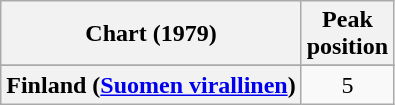<table class="wikitable sortable plainrowheaders">
<tr>
<th scope="col">Chart (1979)</th>
<th scope="col">Peak<br>position</th>
</tr>
<tr>
</tr>
<tr>
<th scope="row">Finland (<a href='#'>Suomen virallinen</a>)</th>
<td align="center">5</td>
</tr>
</table>
